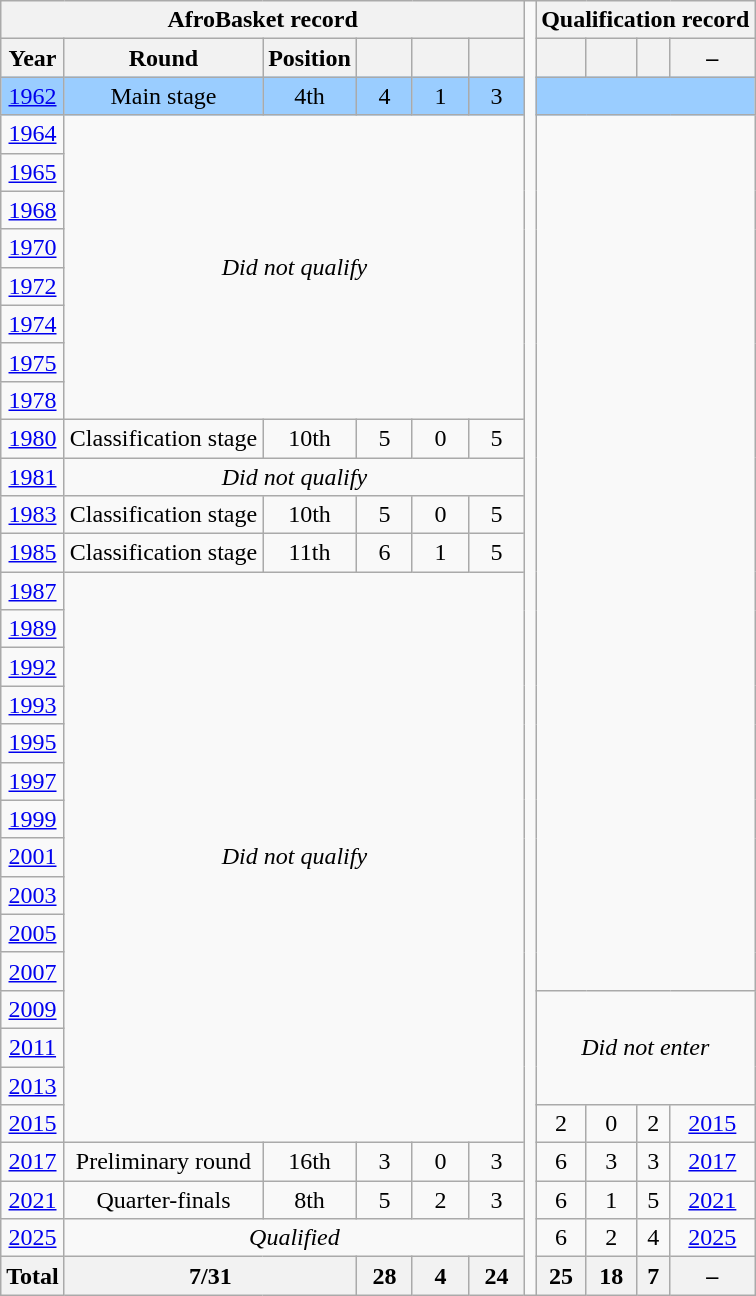<table class="wikitable" style="text-align:center;">
<tr>
<th colspan="6">AfroBasket record</th>
<td rowspan="34"></td>
<th colspan="4">Qualification record</th>
</tr>
<tr>
<th>Year</th>
<th>Round</th>
<th>Position</th>
<th width="30"></th>
<th width="30"></th>
<th width="30"></th>
<th></th>
<th></th>
<th></th>
<th>–</th>
</tr>
<tr bgcolor="#9acdff">
<td> <a href='#'>1962</a></td>
<td>Main stage</td>
<td>4th</td>
<td>4</td>
<td>1</td>
<td>3</td>
<td colspan="4"></td>
</tr>
<tr>
<td> <a href='#'>1964</a></td>
<td colspan="5" rowspan="8"><em>Did not qualify</em></td>
<td colspan="4" rowspan="23"></td>
</tr>
<tr>
<td> <a href='#'>1965</a></td>
</tr>
<tr>
<td> <a href='#'>1968</a></td>
</tr>
<tr>
<td> <a href='#'>1970</a></td>
</tr>
<tr>
<td> <a href='#'>1972</a></td>
</tr>
<tr>
<td> <a href='#'>1974</a></td>
</tr>
<tr>
<td> <a href='#'>1975</a></td>
</tr>
<tr>
<td> <a href='#'>1978</a></td>
</tr>
<tr>
<td> <a href='#'>1980</a></td>
<td>Classification stage</td>
<td>10th</td>
<td>5</td>
<td>0</td>
<td>5</td>
</tr>
<tr>
<td> <a href='#'>1981</a></td>
<td colspan="5"><em>Did not qualify</em></td>
</tr>
<tr>
<td> <a href='#'>1983</a></td>
<td>Classification stage</td>
<td>10th</td>
<td>5</td>
<td>0</td>
<td>5</td>
</tr>
<tr>
<td> <a href='#'>1985</a></td>
<td>Classification stage</td>
<td>11th</td>
<td>6</td>
<td>1</td>
<td>5</td>
</tr>
<tr>
<td> <a href='#'>1987</a></td>
<td colspan="5" rowspan="15"><em>Did not qualify</em></td>
</tr>
<tr>
<td> <a href='#'>1989</a></td>
</tr>
<tr>
<td> <a href='#'>1992</a></td>
</tr>
<tr>
<td> <a href='#'>1993</a></td>
</tr>
<tr>
<td> <a href='#'>1995</a></td>
</tr>
<tr>
<td> <a href='#'>1997</a></td>
</tr>
<tr>
<td> <a href='#'>1999</a></td>
</tr>
<tr>
<td> <a href='#'>2001</a></td>
</tr>
<tr>
<td> <a href='#'>2003</a></td>
</tr>
<tr>
<td> <a href='#'>2005</a></td>
</tr>
<tr>
<td> <a href='#'>2007</a></td>
</tr>
<tr>
<td> <a href='#'>2009</a></td>
<td colspan="4" rowspan="3"><em>Did not enter</em></td>
</tr>
<tr>
<td> <a href='#'>2011</a></td>
</tr>
<tr>
<td> <a href='#'>2013</a></td>
</tr>
<tr>
<td> <a href='#'>2015</a></td>
<td>2</td>
<td>0</td>
<td>2</td>
<td><a href='#'>2015</a></td>
</tr>
<tr>
<td>  <a href='#'>2017</a></td>
<td>Preliminary round</td>
<td>16th</td>
<td>3</td>
<td>0</td>
<td>3</td>
<td>6</td>
<td>3</td>
<td>3</td>
<td><a href='#'>2017</a></td>
</tr>
<tr>
<td> <a href='#'>2021</a></td>
<td>Quarter-finals</td>
<td>8th</td>
<td>5</td>
<td>2</td>
<td>3</td>
<td>6</td>
<td>1</td>
<td>5</td>
<td><a href='#'>2021</a></td>
</tr>
<tr>
<td> <a href='#'>2025</a></td>
<td colspan="5"><em>Qualified</em></td>
<td>6</td>
<td>2</td>
<td>4</td>
<td><a href='#'>2025</a></td>
</tr>
<tr>
<th>Total</th>
<th colspan="2">7/31</th>
<th>28</th>
<th>4</th>
<th>24</th>
<th>25</th>
<th>18</th>
<th>7</th>
<th>–</th>
</tr>
</table>
